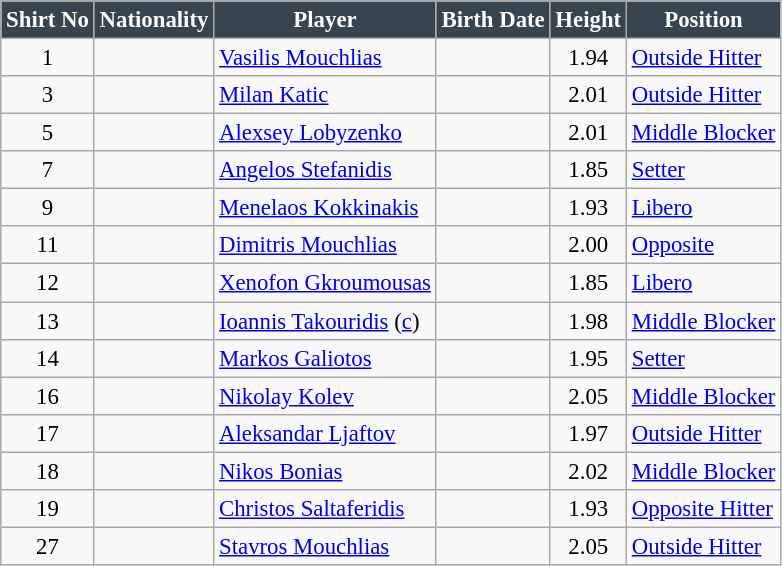<table class="wikitable" style="font-size: 95%;">
<tr style="color: #FFFFFF;background:#36454F">
<td align=center><strong>Shirt No</strong></td>
<td align=center><strong>Nationality</strong></td>
<td align=center><strong>Player</strong></td>
<td align=center><strong>Birth Date</strong></td>
<td align=center><strong>Height</strong></td>
<td align=center><strong>Position</strong></td>
</tr>
<tr>
<td align=center>1</td>
<td></td>
<td><a href='#'>Vasilis Mouchlias</a></td>
<td></td>
<td align="center">1.94</td>
<td><a href='#'>Outside Hitter</a></td>
</tr>
<tr>
<td align=center>3</td>
<td></td>
<td><a href='#'>Milan Katic</a></td>
<td></td>
<td align=center>2.01</td>
<td><a href='#'>Οutside Hitter</a></td>
</tr>
<tr>
<td align=center>5</td>
<td></td>
<td><a href='#'>Alexsey Lobyzenko</a></td>
<td></td>
<td align=center>2.01</td>
<td><a href='#'>Middle Blocker</a></td>
</tr>
<tr>
<td align=center>7</td>
<td></td>
<td><a href='#'>Angelos Stefanidis</a></td>
<td></td>
<td align=center>1.85</td>
<td><a href='#'>Setter</a></td>
</tr>
<tr>
<td align=center>9</td>
<td></td>
<td><a href='#'>Menelaos Kokkinakis</a></td>
<td></td>
<td align=center>1.93</td>
<td><a href='#'>Libero</a></td>
</tr>
<tr>
<td align=center>11</td>
<td></td>
<td><a href='#'>Dimitris Mouchlias</a></td>
<td></td>
<td align=center>2.00</td>
<td><a href='#'>Οpposite</a></td>
</tr>
<tr>
<td align=center>12</td>
<td></td>
<td><a href='#'>Xenofon Gkroumousas</a></td>
<td></td>
<td align="center">1.85</td>
<td><a href='#'>Libero</a></td>
</tr>
<tr>
<td align=center>13</td>
<td></td>
<td><a href='#'>Ioannis Takouridis</a> (<a href='#'>c</a>)</td>
<td></td>
<td align=center>1.98</td>
<td><a href='#'>Middle Blocker</a></td>
</tr>
<tr>
<td align=center>14</td>
<td></td>
<td><a href='#'>Markos Galiotos</a></td>
<td></td>
<td align=center>1.95</td>
<td><a href='#'>Setter</a></td>
</tr>
<tr>
<td align=center>16</td>
<td></td>
<td><a href='#'>Nikolay Kolev</a></td>
<td></td>
<td align=center>2.05</td>
<td><a href='#'>Middle Blocker</a></td>
</tr>
<tr>
<td align=center>17</td>
<td></td>
<td><a href='#'>Aleksandar Ljaftov</a></td>
<td></td>
<td align="center">1.97</td>
<td><a href='#'>Outside Hitter</a></td>
</tr>
<tr>
<td align=center>18</td>
<td></td>
<td><a href='#'>Nikos Bonias</a></td>
<td></td>
<td align=center>2.02</td>
<td><a href='#'>Middle Blocker</a></td>
</tr>
<tr>
<td align=center>19</td>
<td></td>
<td><a href='#'>Christos Saltaferidis</a></td>
<td></td>
<td align="center">1.93</td>
<td><a href='#'>Opposite Hitter</a></td>
</tr>
<tr>
<td align=center>27</td>
<td></td>
<td><a href='#'>Stavros Mouchlias</a></td>
<td></td>
<td align=center>2.05</td>
<td><a href='#'>Outside Hitter</a></td>
</tr>
</table>
